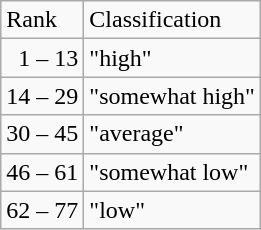<table class="wikitable" ---valign=top>
<tr>
<td>Rank</td>
<td>Classification</td>
</tr>
<tr>
<td>  1 – 13</td>
<td>"high"</td>
</tr>
<tr>
<td>14 – 29</td>
<td>"somewhat high"</td>
</tr>
<tr>
<td>30 – 45</td>
<td>"average"</td>
</tr>
<tr>
<td>46 – 61</td>
<td>"somewhat low"</td>
</tr>
<tr>
<td>62 – 77</td>
<td>"low"</td>
</tr>
</table>
